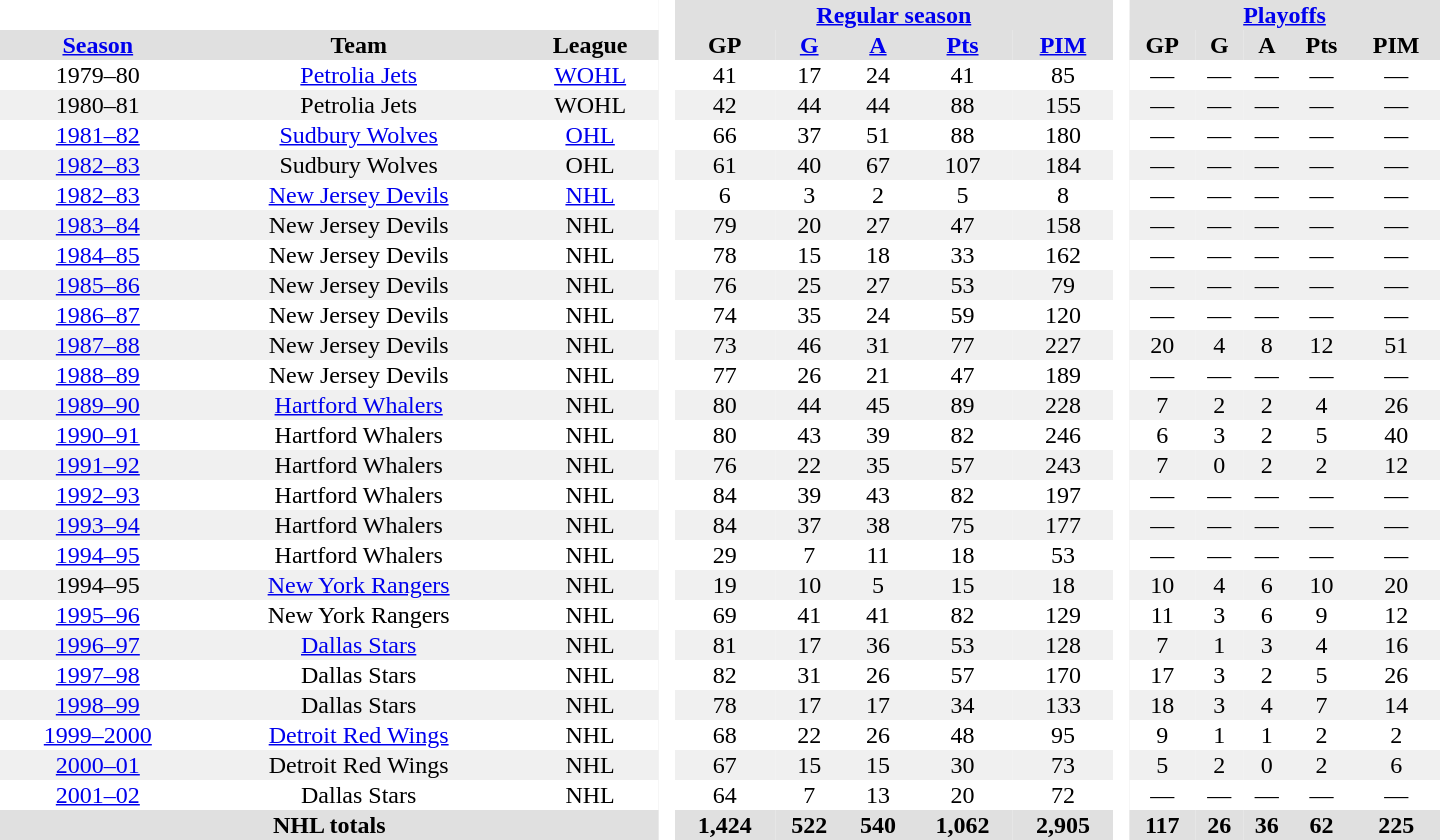<table border="0" cellpadding="1" cellspacing="0" style="text-align:center; width:60em">
<tr bgcolor="#e0e0e0">
<th colspan="3" bgcolor="#ffffff"> </th>
<th rowspan="99" bgcolor="#ffffff"> </th>
<th colspan="5"><a href='#'>Regular season</a></th>
<th rowspan="99" bgcolor="#ffffff"> </th>
<th colspan="5"><a href='#'>Playoffs</a></th>
</tr>
<tr bgcolor="#e0e0e0">
<th><a href='#'>Season</a></th>
<th>Team</th>
<th>League</th>
<th>GP</th>
<th><a href='#'>G</a></th>
<th><a href='#'>A</a></th>
<th><a href='#'>Pts</a></th>
<th><a href='#'>PIM</a></th>
<th>GP</th>
<th>G</th>
<th>A</th>
<th>Pts</th>
<th>PIM</th>
</tr>
<tr>
<td>1979–80</td>
<td><a href='#'>Petrolia Jets</a></td>
<td><a href='#'>WOHL</a></td>
<td>41</td>
<td>17</td>
<td>24</td>
<td>41</td>
<td>85</td>
<td>—</td>
<td>—</td>
<td>—</td>
<td>—</td>
<td>—</td>
</tr>
<tr bgcolor="#f0f0f0">
<td>1980–81</td>
<td>Petrolia Jets</td>
<td>WOHL</td>
<td>42</td>
<td>44</td>
<td>44</td>
<td>88</td>
<td>155</td>
<td>—</td>
<td>—</td>
<td>—</td>
<td>—</td>
<td>—</td>
</tr>
<tr>
<td><a href='#'>1981–82</a></td>
<td><a href='#'>Sudbury Wolves</a></td>
<td><a href='#'>OHL</a></td>
<td>66</td>
<td>37</td>
<td>51</td>
<td>88</td>
<td>180</td>
<td>—</td>
<td>—</td>
<td>—</td>
<td>—</td>
<td>—</td>
</tr>
<tr bgcolor="#f0f0f0">
<td><a href='#'>1982–83</a></td>
<td>Sudbury Wolves</td>
<td>OHL</td>
<td>61</td>
<td>40</td>
<td>67</td>
<td>107</td>
<td>184</td>
<td>—</td>
<td>—</td>
<td>—</td>
<td>—</td>
<td>—</td>
</tr>
<tr>
<td><a href='#'>1982–83</a></td>
<td><a href='#'>New Jersey Devils</a></td>
<td><a href='#'>NHL</a></td>
<td>6</td>
<td>3</td>
<td>2</td>
<td>5</td>
<td>8</td>
<td>—</td>
<td>—</td>
<td>—</td>
<td>—</td>
<td>—</td>
</tr>
<tr bgcolor="#f0f0f0">
<td><a href='#'>1983–84</a></td>
<td>New Jersey Devils</td>
<td>NHL</td>
<td>79</td>
<td>20</td>
<td>27</td>
<td>47</td>
<td>158</td>
<td>—</td>
<td>—</td>
<td>—</td>
<td>—</td>
<td>—</td>
</tr>
<tr>
<td><a href='#'>1984–85</a></td>
<td>New Jersey Devils</td>
<td>NHL</td>
<td>78</td>
<td>15</td>
<td>18</td>
<td>33</td>
<td>162</td>
<td>—</td>
<td>—</td>
<td>—</td>
<td>—</td>
<td>—</td>
</tr>
<tr bgcolor="#f0f0f0">
<td><a href='#'>1985–86</a></td>
<td>New Jersey Devils</td>
<td>NHL</td>
<td>76</td>
<td>25</td>
<td>27</td>
<td>53</td>
<td>79</td>
<td>—</td>
<td>—</td>
<td>—</td>
<td>—</td>
<td>—</td>
</tr>
<tr>
<td><a href='#'>1986–87</a></td>
<td>New Jersey Devils</td>
<td>NHL</td>
<td>74</td>
<td>35</td>
<td>24</td>
<td>59</td>
<td>120</td>
<td>—</td>
<td>—</td>
<td>—</td>
<td>—</td>
<td>—</td>
</tr>
<tr bgcolor="#f0f0f0">
<td><a href='#'>1987–88</a></td>
<td>New Jersey Devils</td>
<td>NHL</td>
<td>73</td>
<td>46</td>
<td>31</td>
<td>77</td>
<td>227</td>
<td>20</td>
<td>4</td>
<td>8</td>
<td>12</td>
<td>51</td>
</tr>
<tr>
<td><a href='#'>1988–89</a></td>
<td>New Jersey Devils</td>
<td>NHL</td>
<td>77</td>
<td>26</td>
<td>21</td>
<td>47</td>
<td>189</td>
<td>—</td>
<td>—</td>
<td>—</td>
<td>—</td>
<td>—</td>
</tr>
<tr bgcolor="#f0f0f0">
<td><a href='#'>1989–90</a></td>
<td><a href='#'>Hartford Whalers</a></td>
<td>NHL</td>
<td>80</td>
<td>44</td>
<td>45</td>
<td>89</td>
<td>228</td>
<td>7</td>
<td>2</td>
<td>2</td>
<td>4</td>
<td>26</td>
</tr>
<tr>
<td><a href='#'>1990–91</a></td>
<td>Hartford Whalers</td>
<td>NHL</td>
<td>80</td>
<td>43</td>
<td>39</td>
<td>82</td>
<td>246</td>
<td>6</td>
<td>3</td>
<td>2</td>
<td>5</td>
<td>40</td>
</tr>
<tr bgcolor="#f0f0f0">
<td><a href='#'>1991–92</a></td>
<td>Hartford Whalers</td>
<td>NHL</td>
<td>76</td>
<td>22</td>
<td>35</td>
<td>57</td>
<td>243</td>
<td>7</td>
<td>0</td>
<td>2</td>
<td>2</td>
<td>12</td>
</tr>
<tr>
<td><a href='#'>1992–93</a></td>
<td>Hartford Whalers</td>
<td>NHL</td>
<td>84</td>
<td>39</td>
<td>43</td>
<td>82</td>
<td>197</td>
<td>—</td>
<td>—</td>
<td>—</td>
<td>—</td>
<td>—</td>
</tr>
<tr bgcolor="#f0f0f0">
<td><a href='#'>1993–94</a></td>
<td>Hartford Whalers</td>
<td>NHL</td>
<td>84</td>
<td>37</td>
<td>38</td>
<td>75</td>
<td>177</td>
<td>—</td>
<td>—</td>
<td>—</td>
<td>—</td>
<td>—</td>
</tr>
<tr>
<td><a href='#'>1994–95</a></td>
<td>Hartford Whalers</td>
<td>NHL</td>
<td>29</td>
<td>7</td>
<td>11</td>
<td>18</td>
<td>53</td>
<td>—</td>
<td>—</td>
<td>—</td>
<td>—</td>
<td>—</td>
</tr>
<tr bgcolor="#f0f0f0">
<td>1994–95</td>
<td><a href='#'>New York Rangers</a></td>
<td>NHL</td>
<td>19</td>
<td>10</td>
<td>5</td>
<td>15</td>
<td>18</td>
<td>10</td>
<td>4</td>
<td>6</td>
<td>10</td>
<td>20</td>
</tr>
<tr>
<td><a href='#'>1995–96</a></td>
<td>New York Rangers</td>
<td>NHL</td>
<td>69</td>
<td>41</td>
<td>41</td>
<td>82</td>
<td>129</td>
<td>11</td>
<td>3</td>
<td>6</td>
<td>9</td>
<td>12</td>
</tr>
<tr bgcolor="#f0f0f0">
<td><a href='#'>1996–97</a></td>
<td><a href='#'>Dallas Stars</a></td>
<td>NHL</td>
<td>81</td>
<td>17</td>
<td>36</td>
<td>53</td>
<td>128</td>
<td>7</td>
<td>1</td>
<td>3</td>
<td>4</td>
<td>16</td>
</tr>
<tr>
<td><a href='#'>1997–98</a></td>
<td>Dallas Stars</td>
<td>NHL</td>
<td>82</td>
<td>31</td>
<td>26</td>
<td>57</td>
<td>170</td>
<td>17</td>
<td>3</td>
<td>2</td>
<td>5</td>
<td>26</td>
</tr>
<tr bgcolor="#f0f0f0">
<td><a href='#'>1998–99</a></td>
<td>Dallas Stars</td>
<td>NHL</td>
<td>78</td>
<td>17</td>
<td>17</td>
<td>34</td>
<td>133</td>
<td>18</td>
<td>3</td>
<td>4</td>
<td>7</td>
<td>14</td>
</tr>
<tr>
<td><a href='#'>1999–2000</a></td>
<td><a href='#'>Detroit Red Wings</a></td>
<td>NHL</td>
<td>68</td>
<td>22</td>
<td>26</td>
<td>48</td>
<td>95</td>
<td>9</td>
<td>1</td>
<td>1</td>
<td>2</td>
<td>2</td>
</tr>
<tr bgcolor="#f0f0f0">
<td><a href='#'>2000–01</a></td>
<td>Detroit Red Wings</td>
<td>NHL</td>
<td>67</td>
<td>15</td>
<td>15</td>
<td>30</td>
<td>73</td>
<td>5</td>
<td>2</td>
<td>0</td>
<td>2</td>
<td>6</td>
</tr>
<tr>
<td><a href='#'>2001–02</a></td>
<td>Dallas Stars</td>
<td>NHL</td>
<td>64</td>
<td>7</td>
<td>13</td>
<td>20</td>
<td>72</td>
<td>—</td>
<td>—</td>
<td>—</td>
<td>—</td>
<td>—</td>
</tr>
<tr bgcolor="#e0e0e0">
<th colspan="3">NHL totals</th>
<th>1,424</th>
<th>522</th>
<th>540</th>
<th>1,062</th>
<th>2,905</th>
<th>117</th>
<th>26</th>
<th>36</th>
<th>62</th>
<th>225</th>
</tr>
</table>
